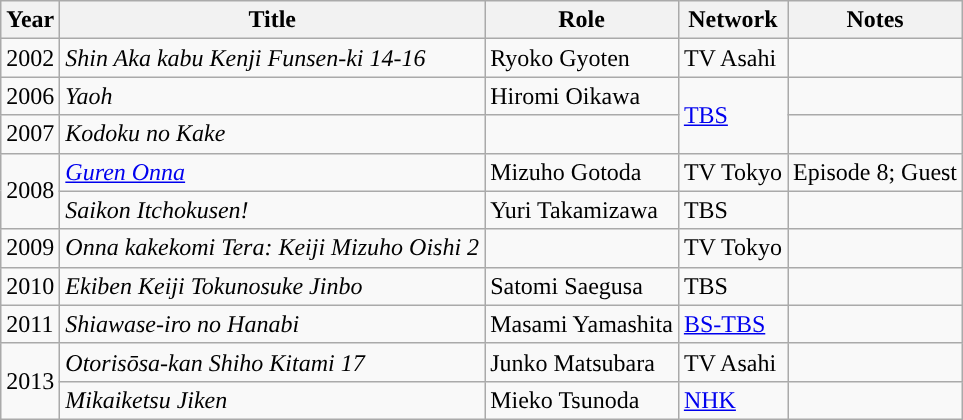<table class="wikitable">
<tr>
<th>Year</th>
<th>Title</th>
<th>Role</th>
<th>Network</th>
<th>Notes</th>
</tr>
<tr>
<td>2002</td>
<td><em>Shin Aka kabu Kenji Funsen-ki 14-16</em></td>
<td>Ryoko Gyoten</td>
<td>TV Asahi</td>
<td></td>
</tr>
<tr>
<td>2006</td>
<td><em>Yaoh</em></td>
<td>Hiromi Oikawa</td>
<td rowspan="2"><a href='#'>TBS</a></td>
<td></td>
</tr>
<tr>
<td>2007</td>
<td><em>Kodoku no Kake</em></td>
<td></td>
<td></td>
</tr>
<tr>
<td rowspan="2">2008</td>
<td><em><a href='#'>Guren Onna</a></em></td>
<td>Mizuho Gotoda</td>
<td>TV Tokyo</td>
<td>Episode 8; Guest</td>
</tr>
<tr>
<td><em>Saikon Itchokusen!</em></td>
<td>Yuri Takamizawa</td>
<td>TBS</td>
<td></td>
</tr>
<tr>
<td>2009</td>
<td><em>Onna kakekomi Tera: Keiji Mizuho Oishi 2</em></td>
<td></td>
<td>TV Tokyo</td>
<td></td>
</tr>
<tr>
<td>2010</td>
<td><em>Ekiben Keiji Tokunosuke Jinbo</em></td>
<td>Satomi Saegusa</td>
<td>TBS</td>
<td></td>
</tr>
<tr>
<td>2011</td>
<td><em>Shiawase-iro no Hanabi</em></td>
<td>Masami Yamashita</td>
<td><a href='#'>BS-TBS</a></td>
<td></td>
</tr>
<tr>
<td rowspan="2'">2013</td>
<td><em>Otorisōsa-kan Shiho Kitami 17</em></td>
<td>Junko Matsubara</td>
<td>TV Asahi</td>
<td></td>
</tr>
<tr>
<td><em>Mikaiketsu Jiken</em></td>
<td>Mieko Tsunoda</td>
<td><a href='#'>NHK</a></td>
<td></td>
</tr>
</table>
